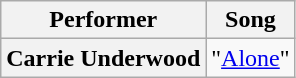<table class="wikitable unsortable" style="text-align:center;">
<tr>
<th scope="col">Performer</th>
<th scope="col">Song</th>
</tr>
<tr>
<th scope="row">Carrie Underwood</th>
<td>"<a href='#'>Alone</a>"</td>
</tr>
</table>
